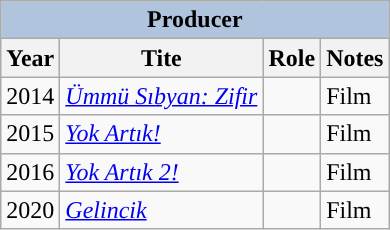<table class="wikitable">
<tr>
<th colspan="4" style="background:LightSteelBlue">Producer</th>
</tr>
<tr>
<th>Year</th>
<th>Tite</th>
<th>Role</th>
<th>Notes</th>
</tr>
<tr>
<td>2014</td>
<td><em><a href='#'>Ümmü Sıbyan: Zifir</a></em></td>
<td></td>
<td>Film</td>
</tr>
<tr>
<td>2015</td>
<td><em><a href='#'>Yok Artık!</a></em></td>
<td></td>
<td>Film</td>
</tr>
<tr>
<td>2016</td>
<td><em><a href='#'>Yok Artık 2!</a></em></td>
<td></td>
<td>Film</td>
</tr>
<tr>
<td>2020</td>
<td><em><a href='#'>Gelincik</a></em></td>
<td></td>
<td>Film</td>
</tr>
</table>
